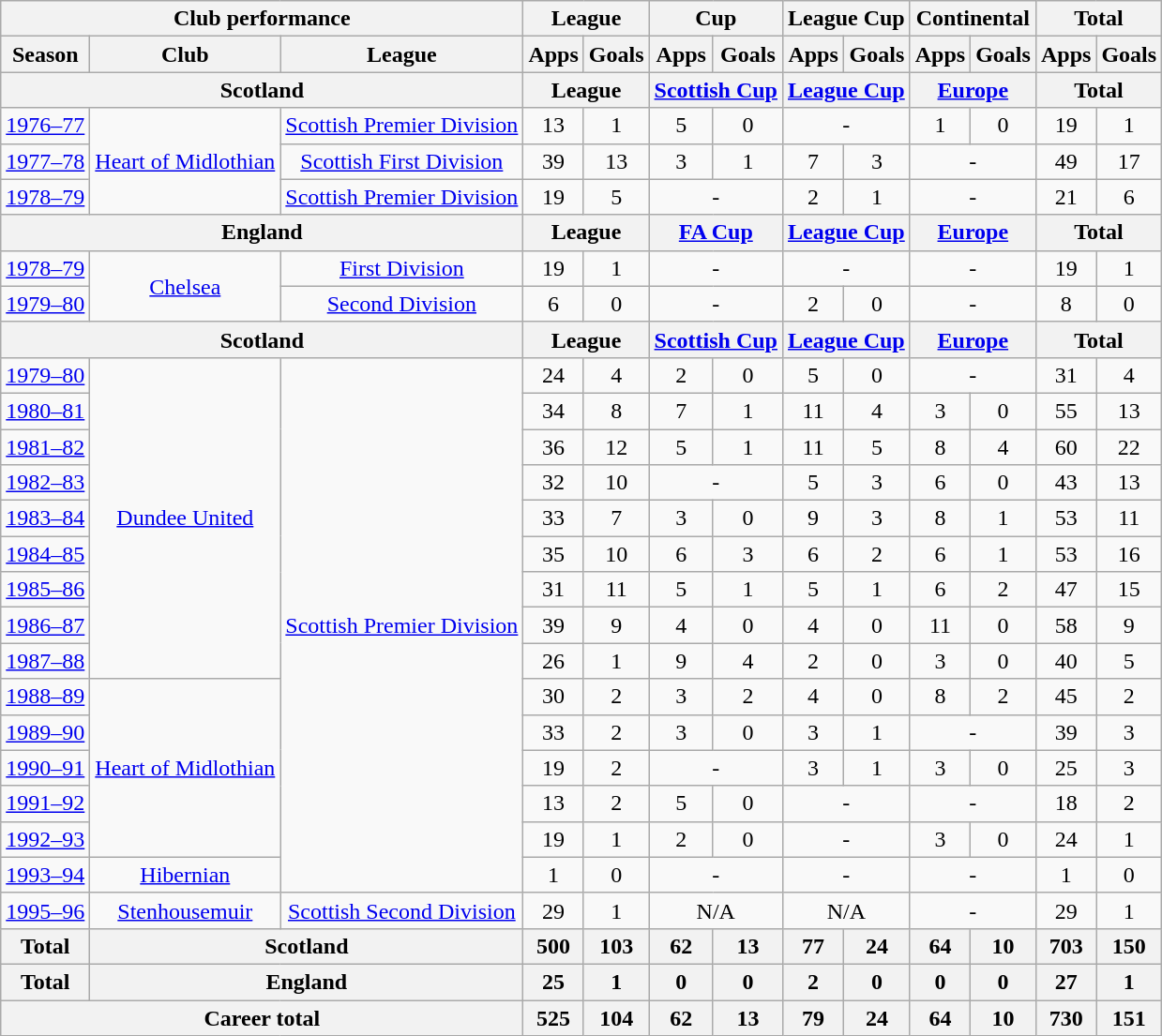<table class="wikitable" style="text-align:center">
<tr>
<th colspan=3>Club performance</th>
<th colspan=2>League</th>
<th colspan=2>Cup</th>
<th colspan=2>League Cup</th>
<th colspan=2>Continental</th>
<th colspan=2>Total</th>
</tr>
<tr>
<th> Season </th>
<th>Club</th>
<th>League</th>
<th>Apps</th>
<th>Goals</th>
<th>Apps</th>
<th>Goals</th>
<th>Apps</th>
<th>Goals</th>
<th>Apps</th>
<th>Goals</th>
<th>Apps</th>
<th>Goals</th>
</tr>
<tr>
<th colspan=3>Scotland</th>
<th colspan=2>League</th>
<th colspan=2><a href='#'>Scottish Cup</a></th>
<th colspan=2><a href='#'>League Cup</a></th>
<th colspan=2><a href='#'>Europe</a></th>
<th colspan=2>Total</th>
</tr>
<tr>
<td><a href='#'>1976–77</a></td>
<td rowspan="3"><a href='#'>Heart of Midlothian</a></td>
<td><a href='#'>Scottish Premier Division</a></td>
<td>13</td>
<td>1</td>
<td>5</td>
<td>0</td>
<td colspan="2">-</td>
<td>1</td>
<td>0</td>
<td>19</td>
<td>1</td>
</tr>
<tr>
<td><a href='#'>1977–78</a></td>
<td><a href='#'>Scottish First Division</a></td>
<td>39</td>
<td>13</td>
<td>3</td>
<td>1</td>
<td>7</td>
<td>3</td>
<td colspan="2">-</td>
<td>49</td>
<td>17</td>
</tr>
<tr>
<td><a href='#'>1978–79</a></td>
<td><a href='#'>Scottish Premier Division</a></td>
<td>19</td>
<td>5</td>
<td colspan="2">-</td>
<td>2</td>
<td>1</td>
<td colspan="2">-</td>
<td>21</td>
<td>6</td>
</tr>
<tr>
<th colspan=3>England</th>
<th colspan=2>League</th>
<th colspan=2><a href='#'>FA Cup</a></th>
<th colspan=2><a href='#'>League Cup</a></th>
<th colspan=2><a href='#'>Europe</a></th>
<th colspan=2>Total</th>
</tr>
<tr>
<td><a href='#'>1978–79</a></td>
<td rowspan="2"><a href='#'>Chelsea</a></td>
<td><a href='#'>First Division</a></td>
<td>19</td>
<td>1</td>
<td colspan="2">-</td>
<td colspan="2">-</td>
<td colspan="2">-</td>
<td>19</td>
<td>1</td>
</tr>
<tr>
<td><a href='#'>1979–80</a></td>
<td><a href='#'>Second Division</a></td>
<td>6</td>
<td>0</td>
<td colspan="2">-</td>
<td>2</td>
<td>0</td>
<td colspan="2">-</td>
<td>8</td>
<td>0</td>
</tr>
<tr>
<th colspan=3>Scotland</th>
<th colspan=2>League</th>
<th colspan=2><a href='#'>Scottish Cup</a></th>
<th colspan=2><a href='#'>League Cup</a></th>
<th colspan=2><a href='#'>Europe</a></th>
<th colspan=2>Total</th>
</tr>
<tr>
<td><a href='#'>1979–80</a></td>
<td rowspan="9"><a href='#'>Dundee United</a></td>
<td rowspan="15"><a href='#'>Scottish Premier Division</a></td>
<td>24</td>
<td>4</td>
<td>2</td>
<td>0</td>
<td>5</td>
<td>0</td>
<td colspan="2">-</td>
<td>31</td>
<td>4</td>
</tr>
<tr>
<td><a href='#'>1980–81</a></td>
<td>34</td>
<td>8</td>
<td>7</td>
<td>1</td>
<td>11</td>
<td>4</td>
<td>3</td>
<td>0</td>
<td>55</td>
<td>13</td>
</tr>
<tr>
<td><a href='#'>1981–82</a></td>
<td>36</td>
<td>12</td>
<td>5</td>
<td>1</td>
<td>11</td>
<td>5</td>
<td>8</td>
<td>4</td>
<td>60</td>
<td>22</td>
</tr>
<tr>
<td><a href='#'>1982–83</a></td>
<td>32</td>
<td>10</td>
<td colspan="2">-</td>
<td>5</td>
<td>3</td>
<td>6</td>
<td>0</td>
<td>43</td>
<td>13</td>
</tr>
<tr>
<td><a href='#'>1983–84</a></td>
<td>33</td>
<td>7</td>
<td>3</td>
<td>0</td>
<td>9</td>
<td>3</td>
<td>8</td>
<td>1</td>
<td>53</td>
<td>11</td>
</tr>
<tr>
<td><a href='#'>1984–85</a></td>
<td>35</td>
<td>10</td>
<td>6</td>
<td>3</td>
<td>6</td>
<td>2</td>
<td>6</td>
<td>1</td>
<td>53</td>
<td>16</td>
</tr>
<tr>
<td><a href='#'>1985–86</a></td>
<td>31</td>
<td>11</td>
<td>5</td>
<td>1</td>
<td>5</td>
<td>1</td>
<td>6</td>
<td>2</td>
<td>47</td>
<td>15</td>
</tr>
<tr>
<td><a href='#'>1986–87</a></td>
<td>39</td>
<td>9</td>
<td>4</td>
<td>0</td>
<td>4</td>
<td>0</td>
<td>11</td>
<td>0</td>
<td>58</td>
<td>9</td>
</tr>
<tr>
<td><a href='#'>1987–88</a></td>
<td>26</td>
<td>1</td>
<td>9</td>
<td>4</td>
<td>2</td>
<td>0</td>
<td>3</td>
<td>0</td>
<td>40</td>
<td>5</td>
</tr>
<tr>
<td><a href='#'>1988–89</a></td>
<td rowspan="5"><a href='#'>Heart of Midlothian</a></td>
<td>30</td>
<td>2</td>
<td>3</td>
<td>2</td>
<td>4</td>
<td>0</td>
<td>8</td>
<td>2</td>
<td>45</td>
<td>2</td>
</tr>
<tr>
<td><a href='#'>1989–90</a></td>
<td>33</td>
<td>2</td>
<td>3</td>
<td>0</td>
<td>3</td>
<td>1</td>
<td colspan="2">-</td>
<td>39</td>
<td>3</td>
</tr>
<tr>
<td><a href='#'>1990–91</a></td>
<td>19</td>
<td>2</td>
<td colspan="2">-</td>
<td>3</td>
<td>1</td>
<td>3</td>
<td>0</td>
<td>25</td>
<td>3</td>
</tr>
<tr>
<td><a href='#'>1991–92</a></td>
<td>13</td>
<td>2</td>
<td>5</td>
<td>0</td>
<td colspan="2">-</td>
<td colspan="2">-</td>
<td>18</td>
<td>2</td>
</tr>
<tr>
<td><a href='#'>1992–93</a></td>
<td>19</td>
<td>1</td>
<td>2</td>
<td>0</td>
<td colspan="2">-</td>
<td>3</td>
<td>0</td>
<td>24</td>
<td>1</td>
</tr>
<tr>
<td><a href='#'>1993–94</a></td>
<td><a href='#'>Hibernian</a></td>
<td>1</td>
<td>0</td>
<td colspan="2">-</td>
<td colspan="2">-</td>
<td colspan="2">-</td>
<td>1</td>
<td>0</td>
</tr>
<tr>
<td><a href='#'>1995–96</a></td>
<td><a href='#'>Stenhousemuir</a></td>
<td><a href='#'>Scottish Second Division</a></td>
<td>29</td>
<td>1</td>
<td colspan="2">N/A</td>
<td colspan="2">N/A</td>
<td colspan="2">-</td>
<td>29</td>
<td>1</td>
</tr>
<tr>
<th>Total</th>
<th colspan=2>Scotland</th>
<th>500</th>
<th>103</th>
<th>62</th>
<th>13</th>
<th>77</th>
<th>24</th>
<th>64</th>
<th>10</th>
<th>703</th>
<th>150</th>
</tr>
<tr>
<th>Total</th>
<th colspan=2>England</th>
<th>25</th>
<th>1</th>
<th>0</th>
<th>0</th>
<th>2</th>
<th>0</th>
<th>0</th>
<th>0</th>
<th>27</th>
<th>1</th>
</tr>
<tr>
<th colspan=3>Career total</th>
<th>525</th>
<th>104</th>
<th>62</th>
<th>13</th>
<th>79</th>
<th>24</th>
<th>64</th>
<th>10</th>
<th>730</th>
<th>151</th>
</tr>
</table>
